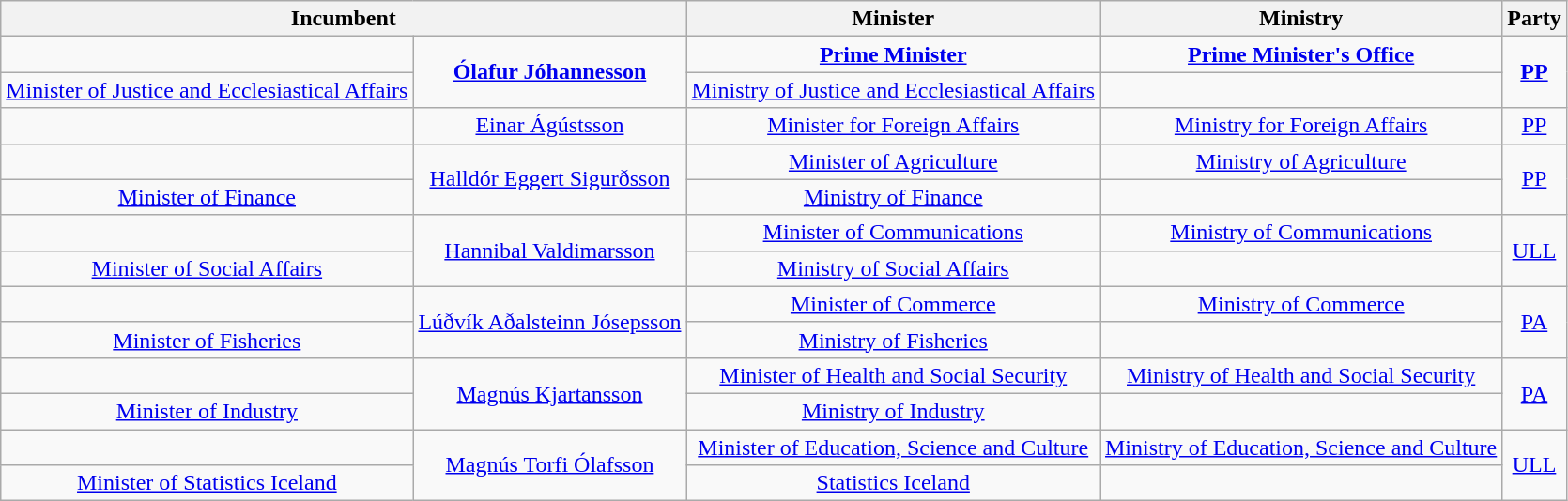<table class="wikitable" style="text-align: center;">
<tr>
<th colspan=2>Incumbent</th>
<th>Minister</th>
<th>Ministry</th>
<th>Party</th>
</tr>
<tr>
<td></td>
<td rowspan=2><strong><a href='#'>Ólafur Jóhannesson</a></strong></td>
<td><strong><a href='#'>Prime Minister</a><br></strong></td>
<td><strong><a href='#'>Prime Minister's Office</a><br></strong></td>
<td rowspan=2><strong><a href='#'>PP</a></strong></td>
</tr>
<tr>
<td><a href='#'>Minister of Justice and Ecclesiastical Affairs</a><br></td>
<td><a href='#'>Ministry of Justice and Ecclesiastical Affairs</a><br></td>
</tr>
<tr>
<td></td>
<td><a href='#'>Einar Ágústsson</a></td>
<td><a href='#'>Minister for Foreign Affairs</a><br></td>
<td><a href='#'>Ministry for Foreign Affairs</a><br></td>
<td><a href='#'>PP</a></td>
</tr>
<tr>
<td></td>
<td rowspan=2><a href='#'>Halldór Eggert Sigurðsson</a></td>
<td><a href='#'>Minister of Agriculture</a><br></td>
<td><a href='#'>Ministry of Agriculture</a><br></td>
<td rowspan=2><a href='#'>PP</a></td>
</tr>
<tr>
<td><a href='#'>Minister of Finance</a><br></td>
<td><a href='#'>Ministry of Finance</a><br></td>
</tr>
<tr>
<td></td>
<td rowspan=2><a href='#'>Hannibal Valdimarsson</a></td>
<td><a href='#'>Minister of Communications</a><br></td>
<td><a href='#'>Ministry of Communications</a><br></td>
<td rowspan=2><a href='#'>ULL</a></td>
</tr>
<tr>
<td><a href='#'>Minister of Social Affairs</a><br></td>
<td><a href='#'>Ministry of Social Affairs</a><br></td>
</tr>
<tr>
<td></td>
<td rowspan=2><a href='#'>Lúðvík Aðalsteinn Jósepsson</a></td>
<td><a href='#'>Minister of Commerce</a><br></td>
<td><a href='#'>Ministry of Commerce</a><br></td>
<td rowspan=2><a href='#'>PA</a></td>
</tr>
<tr>
<td><a href='#'>Minister of Fisheries</a><br></td>
<td><a href='#'>Ministry of Fisheries</a><br></td>
</tr>
<tr>
<td></td>
<td rowspan=2><a href='#'>Magnús Kjartansson</a></td>
<td><a href='#'>Minister of Health and Social Security</a><br></td>
<td><a href='#'>Ministry of Health and Social Security</a><br></td>
<td rowspan=2><a href='#'>PA</a></td>
</tr>
<tr>
<td><a href='#'>Minister of Industry</a><br></td>
<td><a href='#'>Ministry of Industry</a><br></td>
</tr>
<tr>
<td></td>
<td rowspan=2><a href='#'>Magnús Torfi Ólafsson</a></td>
<td><a href='#'>Minister of Education, Science and Culture</a><br></td>
<td><a href='#'>Ministry of Education, Science and Culture</a><br></td>
<td rowspan=2><a href='#'>ULL</a></td>
</tr>
<tr>
<td><a href='#'>Minister of Statistics Iceland</a><br></td>
<td><a href='#'>Statistics Iceland</a><br></td>
</tr>
</table>
